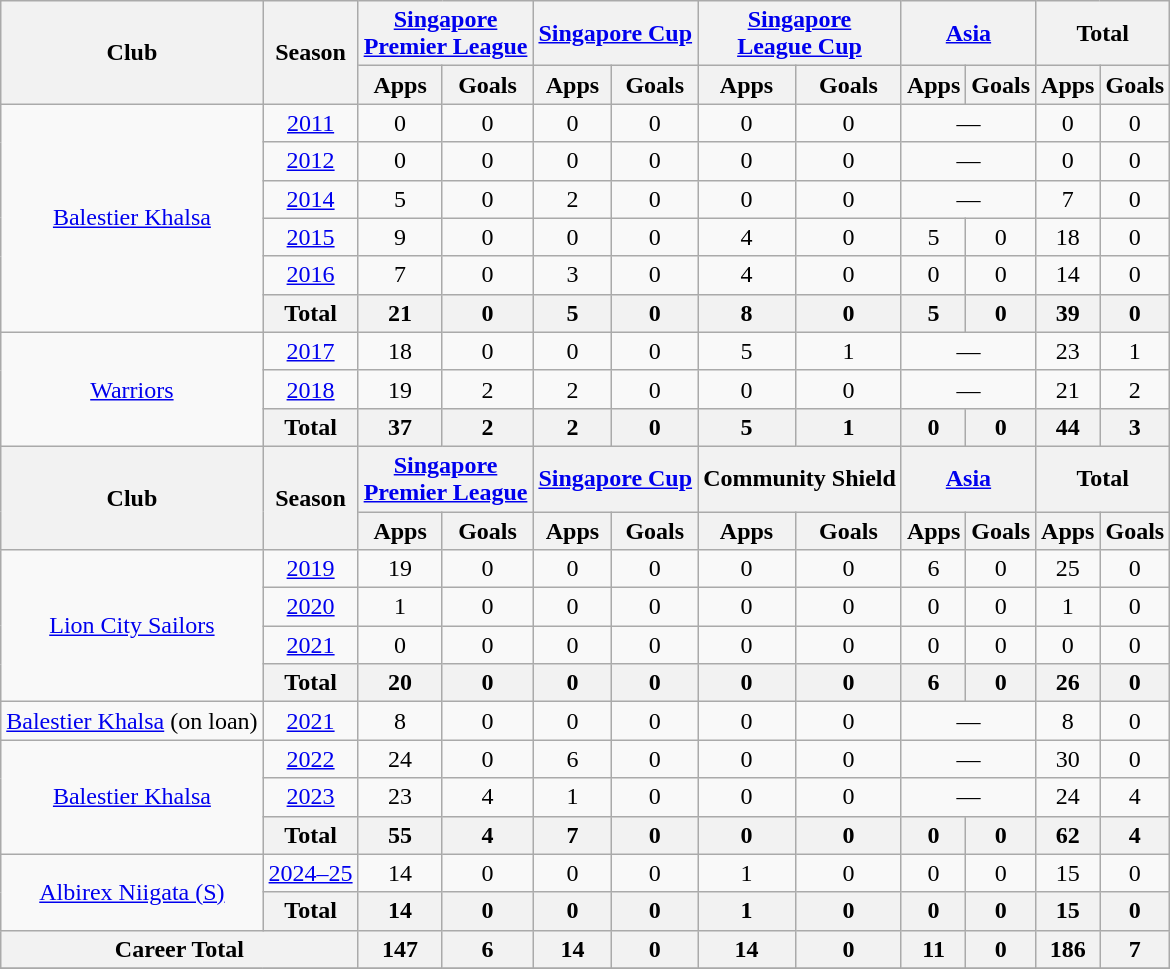<table class="wikitable" style="text-align:center">
<tr>
<th rowspan="2">Club</th>
<th rowspan="2">Season</th>
<th colspan="2"><a href='#'>Singapore<br>Premier League</a></th>
<th colspan="2"><a href='#'>Singapore Cup</a></th>
<th colspan="2"><a href='#'>Singapore<br>League Cup</a></th>
<th colspan="2"><a href='#'>Asia</a></th>
<th colspan="2">Total</th>
</tr>
<tr>
<th>Apps</th>
<th>Goals</th>
<th>Apps</th>
<th>Goals</th>
<th>Apps</th>
<th>Goals</th>
<th>Apps</th>
<th>Goals</th>
<th>Apps</th>
<th>Goals</th>
</tr>
<tr>
<td rowspan="6"><a href='#'>Balestier Khalsa</a></td>
<td><a href='#'>2011</a></td>
<td>0</td>
<td>0</td>
<td>0</td>
<td>0</td>
<td>0</td>
<td>0</td>
<td colspan='2'>—</td>
<td>0</td>
<td>0</td>
</tr>
<tr>
<td><a href='#'>2012</a></td>
<td>0</td>
<td>0</td>
<td>0</td>
<td>0</td>
<td>0</td>
<td>0</td>
<td colspan='2'>—</td>
<td>0</td>
<td>0</td>
</tr>
<tr>
<td><a href='#'>2014</a></td>
<td>5</td>
<td>0</td>
<td>2</td>
<td>0</td>
<td>0</td>
<td>0</td>
<td colspan='2'>—</td>
<td>7</td>
<td>0</td>
</tr>
<tr>
<td><a href='#'>2015</a></td>
<td>9</td>
<td>0</td>
<td>0</td>
<td>0</td>
<td>4</td>
<td>0</td>
<td>5</td>
<td>0</td>
<td>18</td>
<td>0</td>
</tr>
<tr>
<td><a href='#'>2016</a></td>
<td>7</td>
<td>0</td>
<td>3</td>
<td>0</td>
<td>4</td>
<td>0</td>
<td>0</td>
<td>0</td>
<td>14</td>
<td>0</td>
</tr>
<tr>
<th>Total</th>
<th>21</th>
<th>0</th>
<th>5</th>
<th>0</th>
<th>8</th>
<th>0</th>
<th>5</th>
<th>0</th>
<th>39</th>
<th>0</th>
</tr>
<tr>
<td rowspan="3"><a href='#'>Warriors</a></td>
<td><a href='#'>2017</a></td>
<td>18</td>
<td>0</td>
<td>0</td>
<td>0</td>
<td>5</td>
<td>1</td>
<td colspan='2'>—</td>
<td>23</td>
<td>1</td>
</tr>
<tr>
<td><a href='#'>2018</a></td>
<td>19</td>
<td>2</td>
<td>2</td>
<td>0</td>
<td>0</td>
<td>0</td>
<td colspan='2'>—</td>
<td>21</td>
<td>2</td>
</tr>
<tr>
<th>Total</th>
<th>37</th>
<th>2</th>
<th>2</th>
<th>0</th>
<th>5</th>
<th>1</th>
<th>0</th>
<th>0</th>
<th>44</th>
<th>3</th>
</tr>
<tr>
<th rowspan="2">Club</th>
<th rowspan="2">Season</th>
<th colspan="2"><a href='#'>Singapore<br>Premier League</a></th>
<th colspan="2"><a href='#'>Singapore Cup</a></th>
<th colspan="2">Community Shield</th>
<th colspan="2"><a href='#'>Asia</a></th>
<th colspan="2">Total</th>
</tr>
<tr>
<th>Apps</th>
<th>Goals</th>
<th>Apps</th>
<th>Goals</th>
<th>Apps</th>
<th>Goals</th>
<th>Apps</th>
<th>Goals</th>
<th>Apps</th>
<th>Goals</th>
</tr>
<tr>
<td rowspan="4"><a href='#'>Lion City Sailors</a></td>
<td><a href='#'>2019</a></td>
<td>19</td>
<td>0</td>
<td>0</td>
<td>0</td>
<td>0</td>
<td>0</td>
<td>6</td>
<td>0</td>
<td>25</td>
<td>0</td>
</tr>
<tr>
<td><a href='#'>2020</a></td>
<td>1</td>
<td>0</td>
<td>0</td>
<td>0</td>
<td>0</td>
<td>0</td>
<td>0</td>
<td>0</td>
<td>1</td>
<td>0</td>
</tr>
<tr>
<td><a href='#'>2021</a></td>
<td>0</td>
<td>0</td>
<td>0</td>
<td>0</td>
<td>0</td>
<td>0</td>
<td>0</td>
<td>0</td>
<td>0</td>
<td>0</td>
</tr>
<tr>
<th>Total</th>
<th>20</th>
<th>0</th>
<th>0</th>
<th>0</th>
<th>0</th>
<th>0</th>
<th>6</th>
<th>0</th>
<th>26</th>
<th>0</th>
</tr>
<tr>
<td rowspan="1"><a href='#'>Balestier Khalsa</a> (on loan)</td>
<td><a href='#'>2021</a></td>
<td>8</td>
<td>0</td>
<td>0</td>
<td>0</td>
<td>0</td>
<td>0</td>
<td colspan='2'>—</td>
<td>8</td>
<td>0</td>
</tr>
<tr>
<td rowspan="3"><a href='#'>Balestier Khalsa</a></td>
<td><a href='#'>2022</a></td>
<td>24</td>
<td>0</td>
<td>6</td>
<td>0</td>
<td>0</td>
<td>0</td>
<td colspan='2'>—</td>
<td>30</td>
<td>0</td>
</tr>
<tr>
<td><a href='#'>2023</a></td>
<td>23</td>
<td>4</td>
<td>1</td>
<td>0</td>
<td>0</td>
<td>0</td>
<td colspan='2'>—</td>
<td>24</td>
<td>4</td>
</tr>
<tr>
<th>Total</th>
<th>55</th>
<th>4</th>
<th>7</th>
<th>0</th>
<th>0</th>
<th>0</th>
<th>0</th>
<th>0</th>
<th>62</th>
<th>4</th>
</tr>
<tr>
<td rowspan="2"><a href='#'>Albirex Niigata (S)</a></td>
<td><a href='#'>2024–25</a></td>
<td>14</td>
<td>0</td>
<td>0</td>
<td>0</td>
<td>1</td>
<td>0</td>
<td>0</td>
<td>0</td>
<td>15</td>
<td>0</td>
</tr>
<tr>
<th>Total</th>
<th>14</th>
<th>0</th>
<th>0</th>
<th>0</th>
<th>1</th>
<th>0</th>
<th>0</th>
<th>0</th>
<th>15</th>
<th>0</th>
</tr>
<tr>
<th colspan="2">Career Total</th>
<th>147</th>
<th>6</th>
<th>14</th>
<th>0</th>
<th>14</th>
<th>0</th>
<th>11</th>
<th>0</th>
<th>186</th>
<th>7</th>
</tr>
<tr>
</tr>
</table>
